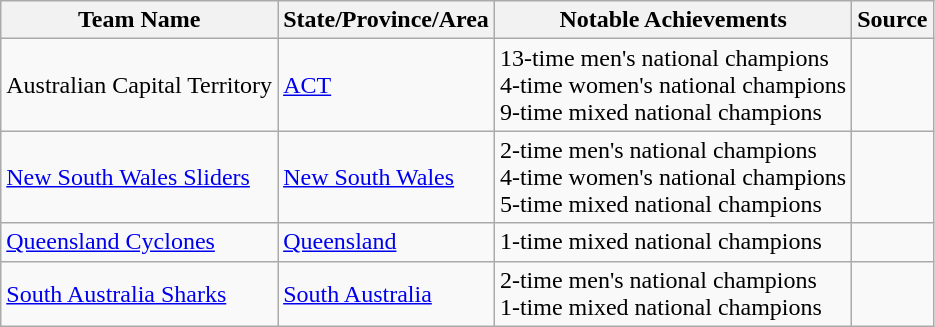<table class="wikitable">
<tr>
<th>Team Name</th>
<th>State/Province/Area</th>
<th>Notable Achievements</th>
<th>Source</th>
</tr>
<tr>
<td>Australian Capital Territory</td>
<td> <a href='#'>ACT</a></td>
<td>13-time men's national champions<br>4-time women's national champions<br>9-time mixed national champions</td>
<td></td>
</tr>
<tr>
<td><a href='#'>New South Wales Sliders</a></td>
<td> <a href='#'>New South Wales</a></td>
<td>2-time men's national champions<br>4-time women's national champions<br>5-time mixed national champions</td>
<td></td>
</tr>
<tr>
<td><a href='#'>Queensland Cyclones</a></td>
<td> <a href='#'>Queensland</a></td>
<td>1-time mixed national champions</td>
<td></td>
</tr>
<tr>
<td><a href='#'>South Australia Sharks</a></td>
<td> <a href='#'>South Australia</a></td>
<td>2-time men's national champions<br>1-time mixed national champions</td>
<td></td>
</tr>
</table>
